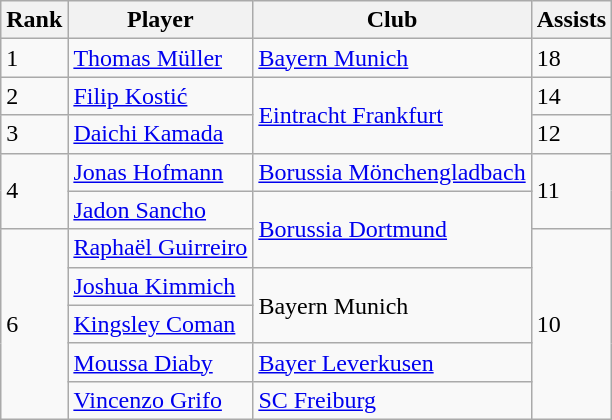<table class="wikitable sortable">
<tr>
<th>Rank</th>
<th>Player</th>
<th>Club</th>
<th>Assists</th>
</tr>
<tr>
<td>1</td>
<td><a href='#'>Thomas Müller</a></td>
<td><a href='#'>Bayern Munich</a></td>
<td>18</td>
</tr>
<tr>
<td>2</td>
<td><a href='#'>Filip Kostić</a></td>
<td rowspan="2"><a href='#'>Eintracht Frankfurt</a></td>
<td>14</td>
</tr>
<tr>
<td>3</td>
<td><a href='#'>Daichi Kamada</a></td>
<td>12</td>
</tr>
<tr>
<td rowspan="2">4</td>
<td><a href='#'>Jonas Hofmann</a></td>
<td><a href='#'>Borussia Mönchengladbach</a></td>
<td rowspan="2">11</td>
</tr>
<tr>
<td><a href='#'>Jadon Sancho</a></td>
<td rowspan="2"><a href='#'>Borussia Dortmund</a></td>
</tr>
<tr>
<td rowspan="5">6</td>
<td><a href='#'>Raphaël Guirreiro</a></td>
<td rowspan="5">10</td>
</tr>
<tr>
<td><a href='#'>Joshua Kimmich</a></td>
<td rowspan="2">Bayern Munich</td>
</tr>
<tr>
<td><a href='#'>Kingsley Coman</a></td>
</tr>
<tr>
<td><a href='#'>Moussa Diaby</a></td>
<td><a href='#'>Bayer Leverkusen</a></td>
</tr>
<tr>
<td><a href='#'>Vincenzo Grifo</a></td>
<td><a href='#'>SC Freiburg</a></td>
</tr>
</table>
